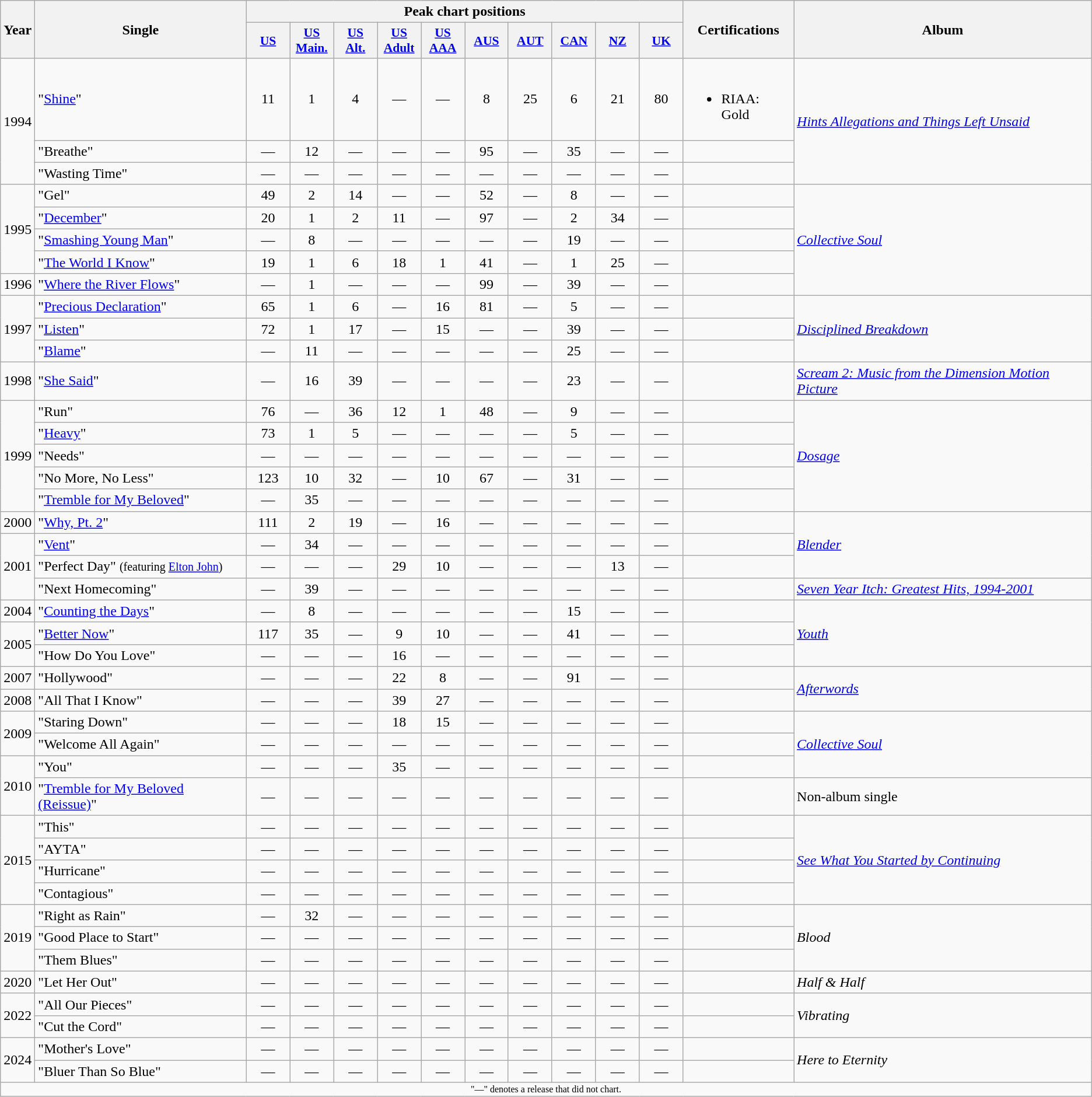<table class="wikitable">
<tr>
<th rowspan="2">Year</th>
<th rowspan="2">Single</th>
<th colspan="10">Peak chart positions</th>
<th rowspan="2">Certifications</th>
<th rowspan="2">Album</th>
</tr>
<tr>
<th style="width:3em;font-size:90%"><a href='#'>US</a><br></th>
<th style="width:3em;font-size:90%"><a href='#'>US<br>Main.</a><br></th>
<th style="width:3em;font-size:90%"><a href='#'>US<br>Alt.</a><br></th>
<th style="width:3em;font-size:90%"><a href='#'>US<br>Adult</a><br></th>
<th style="width:3em;font-size:90%"><a href='#'>US<br>AAA</a><br></th>
<th style="width:3em;font-size:90%"><a href='#'>AUS</a><br></th>
<th style="width:3em;font-size:90%"><a href='#'>AUT</a><br></th>
<th style="width:3em;font-size:90%"><a href='#'>CAN</a><br></th>
<th style="width:3em;font-size:90%"><a href='#'>NZ</a><br></th>
<th style="width:3em;font-size:90%"><a href='#'>UK</a><br></th>
</tr>
<tr>
<td rowspan="3">1994</td>
<td>"<a href='#'>Shine</a>"</td>
<td align="center">11</td>
<td align="center">1</td>
<td align="center">4</td>
<td align="center">—</td>
<td align="center">—</td>
<td align="center">8</td>
<td align="center">25</td>
<td align="center">6</td>
<td align="center">21</td>
<td align="center">80</td>
<td><br><ul><li>RIAA: Gold</li></ul></td>
<td rowspan="3"><em><a href='#'>Hints Allegations and Things Left Unsaid</a></em></td>
</tr>
<tr>
<td>"Breathe"</td>
<td align="center">—</td>
<td align="center">12</td>
<td align="center">—</td>
<td align="center">—</td>
<td align="center">—</td>
<td align="center">95</td>
<td align="center">—</td>
<td align="center">35</td>
<td align="center">—</td>
<td align="center">—</td>
<td></td>
</tr>
<tr>
<td>"Wasting Time"</td>
<td align="center">—</td>
<td align="center">—</td>
<td align="center">—</td>
<td align="center">—</td>
<td align="center">—</td>
<td align="center">—</td>
<td align="center">—</td>
<td align="center">—</td>
<td align="center">—</td>
<td align="center">—</td>
<td></td>
</tr>
<tr>
<td rowspan="4">1995</td>
<td>"Gel"</td>
<td align="center">49</td>
<td align="center">2</td>
<td align="center">14</td>
<td align="center">—</td>
<td align="center">—</td>
<td align="center">52</td>
<td align="center">—</td>
<td align="center">8</td>
<td align="center">—</td>
<td align="center">—</td>
<td></td>
<td rowspan="5"><em><a href='#'>Collective Soul</a></em></td>
</tr>
<tr>
<td>"<a href='#'>December</a>"</td>
<td align="center">20</td>
<td align="center">1</td>
<td align="center">2</td>
<td align="center">11</td>
<td align="center">—</td>
<td align="center">97</td>
<td align="center">—</td>
<td align="center">2</td>
<td align="center">34</td>
<td align="center">—</td>
<td></td>
</tr>
<tr>
<td>"<a href='#'>Smashing Young Man</a>"</td>
<td align="center">—</td>
<td align="center">8</td>
<td align="center">—</td>
<td align="center">—</td>
<td align="center">—</td>
<td align="center">—</td>
<td align="center">—</td>
<td align="center">19</td>
<td align="center">—</td>
<td align="center">—</td>
<td></td>
</tr>
<tr>
<td>"<a href='#'>The World I Know</a>"</td>
<td align="center">19</td>
<td align="center">1</td>
<td align="center">6</td>
<td align="center">18</td>
<td align="center">1</td>
<td align="center">41</td>
<td align="center">—</td>
<td align="center">1</td>
<td align="center">25</td>
<td align="center">—</td>
<td></td>
</tr>
<tr>
<td>1996</td>
<td>"<a href='#'>Where the River Flows</a>"</td>
<td align="center">—</td>
<td align="center">1</td>
<td align="center">—</td>
<td align="center">—</td>
<td align="center">—</td>
<td align="center">99</td>
<td align="center">—</td>
<td align="center">39</td>
<td align="center">—</td>
<td align="center">—</td>
<td></td>
</tr>
<tr>
<td rowspan="3">1997</td>
<td>"<a href='#'>Precious Declaration</a>"</td>
<td align="center">65</td>
<td align="center">1</td>
<td align="center">6</td>
<td align="center">—</td>
<td align="center">16</td>
<td align="center">81</td>
<td align="center">—</td>
<td align="center">5</td>
<td align="center">—</td>
<td align="center">—</td>
<td></td>
<td rowspan="3"><em><a href='#'>Disciplined Breakdown</a></em></td>
</tr>
<tr>
<td>"<a href='#'>Listen</a>"</td>
<td align="center">72</td>
<td align="center">1</td>
<td align="center">17</td>
<td align="center">—</td>
<td align="center">15</td>
<td align="center">—</td>
<td align="center">—</td>
<td align="center">39</td>
<td align="center">—</td>
<td align="center">—</td>
<td></td>
</tr>
<tr>
<td>"<a href='#'>Blame</a>"</td>
<td align="center">—</td>
<td align="center">11</td>
<td align="center">—</td>
<td align="center">—</td>
<td align="center">—</td>
<td align="center">—</td>
<td align="center">—</td>
<td align="center">25</td>
<td align="center">—</td>
<td align="center">—</td>
<td></td>
</tr>
<tr>
<td>1998</td>
<td>"<a href='#'>She Said</a>"</td>
<td align="center">—</td>
<td align="center">16</td>
<td align="center">39</td>
<td align="center">—</td>
<td align="center">—</td>
<td align="center">—</td>
<td align="center">—</td>
<td align="center">23</td>
<td align="center">—</td>
<td align="center">—</td>
<td></td>
<td><a href='#'><em>Scream 2: Music from the Dimension Motion Picture</em></a></td>
</tr>
<tr>
<td rowspan="5">1999</td>
<td>"Run"</td>
<td align="center">76</td>
<td align="center">—</td>
<td align="center">36</td>
<td align="center">12</td>
<td align="center">1</td>
<td align="center">48</td>
<td align="center">—</td>
<td align="center">9</td>
<td align="center">—</td>
<td align="center">—</td>
<td></td>
<td rowspan="5"><em><a href='#'>Dosage</a></em></td>
</tr>
<tr>
<td>"<a href='#'>Heavy</a>"</td>
<td align="center">73</td>
<td align="center">1</td>
<td align="center">5</td>
<td align="center">—</td>
<td align="center">—</td>
<td align="center">—</td>
<td align="center">—</td>
<td align="center">5</td>
<td align="center">—</td>
<td align="center">—</td>
<td></td>
</tr>
<tr>
<td>"Needs"</td>
<td align="center">—</td>
<td align="center">—</td>
<td align="center">—</td>
<td align="center">—</td>
<td align="center">—</td>
<td align="center">—</td>
<td align="center">—</td>
<td align="center">—</td>
<td align="center">—</td>
<td align="center">—</td>
<td></td>
</tr>
<tr>
<td>"No More, No Less"</td>
<td align="center">123</td>
<td align="center">10</td>
<td align="center">32</td>
<td align="center">—</td>
<td align="center">10</td>
<td align="center">67</td>
<td align="center">—</td>
<td align="center">31</td>
<td align="center">—</td>
<td align="center">—</td>
<td></td>
</tr>
<tr>
<td>"<a href='#'>Tremble for My Beloved</a>"</td>
<td align="center">—</td>
<td align="center">35</td>
<td align="center">—</td>
<td align="center">—</td>
<td align="center">—</td>
<td align="center">—</td>
<td align="center">—</td>
<td align="center">—</td>
<td align="center">—</td>
<td align="center">—</td>
<td></td>
</tr>
<tr>
<td>2000</td>
<td>"<a href='#'>Why, Pt. 2</a>"</td>
<td align="center">111</td>
<td align="center">2</td>
<td align="center">19</td>
<td align="center">—</td>
<td align="center">16</td>
<td align="center">—</td>
<td align="center">—</td>
<td align="center">—</td>
<td align="center">—</td>
<td align="center">—</td>
<td></td>
<td rowspan="3"><em><a href='#'>Blender</a></em></td>
</tr>
<tr>
<td rowspan="3">2001</td>
<td>"<a href='#'>Vent</a>"</td>
<td align="center">—</td>
<td align="center">34</td>
<td align="center">—</td>
<td align="center">—</td>
<td align="center">—</td>
<td align="center">—</td>
<td align="center">—</td>
<td align="center">—</td>
<td align="center">—</td>
<td align="center">—</td>
<td></td>
</tr>
<tr>
<td>"Perfect Day" <small>(featuring <a href='#'>Elton John</a>)</small></td>
<td align="center">—</td>
<td align="center">—</td>
<td align="center">—</td>
<td align="center">29</td>
<td align="center">10</td>
<td align="center">—</td>
<td align="center">—</td>
<td align="center">—</td>
<td align="center">13</td>
<td align="center">—</td>
<td></td>
</tr>
<tr>
<td>"Next Homecoming"</td>
<td align="center">—</td>
<td align="center">39</td>
<td align="center">—</td>
<td align="center">—</td>
<td align="center">—</td>
<td align="center">—</td>
<td align="center">—</td>
<td align="center">—</td>
<td align="center">—</td>
<td align="center">—</td>
<td></td>
<td><em><a href='#'>Seven Year Itch: Greatest Hits, 1994-2001</a></em></td>
</tr>
<tr>
<td>2004</td>
<td>"<a href='#'>Counting the Days</a>"</td>
<td align="center">—</td>
<td align="center">8</td>
<td align="center">—</td>
<td align="center">—</td>
<td align="center">—</td>
<td align="center">—</td>
<td align="center">—</td>
<td align="center">15</td>
<td align="center">—</td>
<td align="center">—</td>
<td></td>
<td rowspan="3"><em><a href='#'>Youth</a></em></td>
</tr>
<tr>
<td rowspan="2">2005</td>
<td>"<a href='#'>Better Now</a>"</td>
<td align="center">117</td>
<td align="center">35</td>
<td align="center">—</td>
<td align="center">9</td>
<td align="center">10</td>
<td align="center">—</td>
<td align="center">—</td>
<td align="center">41</td>
<td align="center">—</td>
<td align="center">—</td>
<td></td>
</tr>
<tr>
<td>"How Do You Love"</td>
<td align="center">—</td>
<td align="center">—</td>
<td align="center">—</td>
<td align="center">16</td>
<td align="center">—</td>
<td align="center">—</td>
<td align="center">—</td>
<td align="center">—</td>
<td align="center">—</td>
<td align="center">—</td>
<td></td>
</tr>
<tr>
<td>2007</td>
<td>"Hollywood"</td>
<td align="center">—</td>
<td align="center">—</td>
<td align="center">—</td>
<td align="center">22</td>
<td align="center">8</td>
<td align="center">—</td>
<td align="center">—</td>
<td align="center">91</td>
<td align="center">—</td>
<td align="center">—</td>
<td></td>
<td rowspan="2"><em><a href='#'>Afterwords</a></em></td>
</tr>
<tr>
<td>2008</td>
<td>"All That I Know"</td>
<td align="center">—</td>
<td align="center">—</td>
<td align="center">—</td>
<td align="center">39</td>
<td align="center">27</td>
<td align="center">—</td>
<td align="center">—</td>
<td align="center">—</td>
<td align="center">—</td>
<td align="center">—</td>
<td></td>
</tr>
<tr>
<td rowspan="2">2009</td>
<td>"Staring Down"</td>
<td align="center">—</td>
<td align="center">—</td>
<td align="center">—</td>
<td align="center">18</td>
<td align="center">15</td>
<td align="center">—</td>
<td align="center">—</td>
<td align="center">—</td>
<td align="center">—</td>
<td align="center">—</td>
<td></td>
<td rowspan="3"><em><a href='#'>Collective Soul</a></em></td>
</tr>
<tr>
<td>"Welcome All Again"</td>
<td align="center">—</td>
<td align="center">—</td>
<td align="center">—</td>
<td align="center">—</td>
<td align="center">—</td>
<td align="center">—</td>
<td align="center">—</td>
<td align="center">—</td>
<td align="center">—</td>
<td align="center">—</td>
<td></td>
</tr>
<tr>
<td rowspan="2">2010</td>
<td>"You"</td>
<td align="center">—</td>
<td align="center">—</td>
<td align="center">—</td>
<td align="center">35</td>
<td align="center">—</td>
<td align="center">—</td>
<td align="center">—</td>
<td align="center">—</td>
<td align="center">—</td>
<td align="center">—</td>
<td></td>
</tr>
<tr>
<td>"<a href='#'>Tremble for My Beloved (Reissue)</a>"</td>
<td align="center">—</td>
<td align="center">—</td>
<td align="center">—</td>
<td align="center">—</td>
<td align="center">—</td>
<td align="center">—</td>
<td align="center">—</td>
<td align="center">—</td>
<td align="center">—</td>
<td align="center">—</td>
<td></td>
<td>Non-album single</td>
</tr>
<tr>
<td rowspan="4">2015</td>
<td>"This"</td>
<td align="center">—</td>
<td align="center">—</td>
<td align="center">—</td>
<td align="center">—</td>
<td align="center">—</td>
<td align="center">—</td>
<td align="center">—</td>
<td align="center">—</td>
<td align="center">—</td>
<td align="center">—</td>
<td></td>
<td rowspan="4"><em><a href='#'>See What You Started by Continuing</a></em></td>
</tr>
<tr>
<td>"AYTA"</td>
<td align="center">—</td>
<td align="center">—</td>
<td align="center">—</td>
<td align="center">—</td>
<td align="center">—</td>
<td align="center">—</td>
<td align="center">—</td>
<td align="center">—</td>
<td align="center">—</td>
<td align="center">—</td>
<td></td>
</tr>
<tr>
<td>"Hurricane"</td>
<td align="center">—</td>
<td align="center">—</td>
<td align="center">—</td>
<td align="center">—</td>
<td align="center">—</td>
<td align="center">—</td>
<td align="center">—</td>
<td align="center">—</td>
<td align="center">—</td>
<td align="center">—</td>
<td></td>
</tr>
<tr>
<td>"Contagious"</td>
<td align="center">—</td>
<td align="center">—</td>
<td align="center">—</td>
<td align="center">—</td>
<td align="center">—</td>
<td align="center">—</td>
<td align="center">—</td>
<td align="center">—</td>
<td align="center">—</td>
<td align="center">—</td>
<td></td>
</tr>
<tr>
<td rowspan="3">2019</td>
<td>"Right as Rain"</td>
<td align="center">—</td>
<td align="center">32</td>
<td align="center">—</td>
<td align="center">—</td>
<td align="center">—</td>
<td align="center">—</td>
<td align="center">—</td>
<td align="center">—</td>
<td align="center">—</td>
<td align="center">—</td>
<td></td>
<td rowspan="3"><em>Blood</em></td>
</tr>
<tr>
<td>"Good Place to Start"</td>
<td align="center">—</td>
<td align="center">—</td>
<td align="center">—</td>
<td align="center">—</td>
<td align="center">—</td>
<td align="center">—</td>
<td align="center">—</td>
<td align="center">—</td>
<td align="center">—</td>
<td align="center">—</td>
<td></td>
</tr>
<tr>
<td>"Them Blues"</td>
<td align="center">—</td>
<td align="center">—</td>
<td align="center">—</td>
<td align="center">—</td>
<td align="center">—</td>
<td align="center">—</td>
<td align="center">—</td>
<td align="center">—</td>
<td align="center">—</td>
<td align="center">—</td>
<td></td>
</tr>
<tr>
<td>2020</td>
<td>"Let Her Out"</td>
<td align="center">—</td>
<td align="center">—</td>
<td align="center">—</td>
<td align="center">—</td>
<td align="center">—</td>
<td align="center">—</td>
<td align="center">—</td>
<td align="center">—</td>
<td align="center">—</td>
<td align="center">—</td>
<td></td>
<td><em>Half & Half</em></td>
</tr>
<tr>
<td rowspan="2">2022</td>
<td>"All Our Pieces"</td>
<td align="center">—</td>
<td align="center">—</td>
<td align="center">—</td>
<td align="center">—</td>
<td align="center">—</td>
<td align="center">—</td>
<td align="center">—</td>
<td align="center">—</td>
<td align="center">—</td>
<td align="center">—</td>
<td></td>
<td rowspan="2"><em>Vibrating</em></td>
</tr>
<tr>
<td>"Cut the Cord"</td>
<td align="center">—</td>
<td align="center">—</td>
<td align="center">—</td>
<td align="center">—</td>
<td align="center">—</td>
<td align="center">—</td>
<td align="center">—</td>
<td align="center">—</td>
<td align="center">—</td>
<td align="center">—</td>
<td></td>
</tr>
<tr>
<td rowspan="2">2024</td>
<td>"Mother's Love"</td>
<td align="center">—</td>
<td align="center">—</td>
<td align="center">—</td>
<td align="center">—</td>
<td align="center">—</td>
<td align="center">—</td>
<td align="center">—</td>
<td align="center">—</td>
<td align="center">—</td>
<td align="center">—</td>
<td></td>
<td rowspan="2"><em>Here to Eternity</em></td>
</tr>
<tr>
<td>"Bluer Than So Blue"</td>
<td align="center">—</td>
<td align="center">—</td>
<td align="center">—</td>
<td align="center">—</td>
<td align="center">—</td>
<td align="center">—</td>
<td align="center">—</td>
<td align="center">—</td>
<td align="center">—</td>
<td align="center">—</td>
<td></td>
</tr>
<tr>
<td colspan="15" align="center" style="font-size: 8pt">"—" denotes a release that did not chart.</td>
</tr>
</table>
